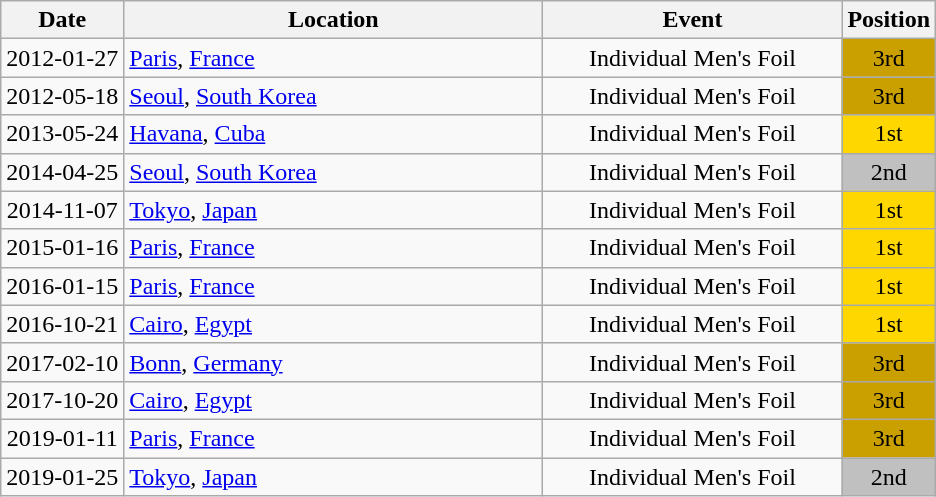<table class="wikitable" style="text-align:center;">
<tr>
<th>Date</th>
<th style="width:17em">Location</th>
<th style="width:12em">Event</th>
<th>Position</th>
</tr>
<tr>
<td>2012-01-27</td>
<td rowspan="1" align="left"> <a href='#'>Paris</a>, <a href='#'>France</a></td>
<td>Individual Men's Foil</td>
<td bgcolor="caramel">3rd</td>
</tr>
<tr>
<td>2012-05-18</td>
<td rowspan="1" align="left"> <a href='#'>Seoul</a>, <a href='#'>South Korea</a></td>
<td>Individual Men's Foil</td>
<td bgcolor="caramel">3rd</td>
</tr>
<tr>
<td>2013-05-24</td>
<td rowspan="1" align="left"> <a href='#'>Havana</a>, <a href='#'>Cuba</a></td>
<td>Individual Men's Foil</td>
<td bgcolor="gold">1st</td>
</tr>
<tr>
<td>2014-04-25</td>
<td rowspan="1" align="left"> <a href='#'>Seoul</a>, <a href='#'>South Korea</a></td>
<td>Individual Men's Foil</td>
<td bgcolor="silver">2nd</td>
</tr>
<tr>
<td>2014-11-07</td>
<td rowspan="1" align="left"> <a href='#'>Tokyo</a>, <a href='#'>Japan</a></td>
<td>Individual Men's Foil</td>
<td bgcolor="gold">1st</td>
</tr>
<tr>
<td>2015-01-16</td>
<td rowspan="1" align="left"> <a href='#'>Paris</a>, <a href='#'>France</a></td>
<td>Individual Men's Foil</td>
<td bgcolor="gold">1st</td>
</tr>
<tr>
<td>2016-01-15</td>
<td rowspan="1" align="left"> <a href='#'>Paris</a>, <a href='#'>France</a></td>
<td>Individual Men's Foil</td>
<td bgcolor="gold">1st</td>
</tr>
<tr>
<td>2016-10-21</td>
<td rowspan="1" align="left"> <a href='#'>Cairo</a>, <a href='#'>Egypt</a></td>
<td>Individual Men's Foil</td>
<td bgcolor="gold">1st</td>
</tr>
<tr>
<td>2017-02-10</td>
<td rowspan="1" align="left"> <a href='#'>Bonn</a>, <a href='#'>Germany</a></td>
<td>Individual Men's Foil</td>
<td bgcolor="caramel">3rd</td>
</tr>
<tr>
<td>2017-10-20</td>
<td rowspan="1" align="left"> <a href='#'>Cairo</a>, <a href='#'>Egypt</a></td>
<td>Individual Men's Foil</td>
<td bgcolor="caramel">3rd</td>
</tr>
<tr>
<td>2019-01-11</td>
<td rowspan="1" align="left"> <a href='#'>Paris</a>, <a href='#'>France</a></td>
<td>Individual Men's Foil</td>
<td bgcolor="caramel">3rd</td>
</tr>
<tr>
<td>2019-01-25</td>
<td rowspan="1" align="left"> <a href='#'>Tokyo</a>, <a href='#'>Japan</a></td>
<td>Individual Men's Foil</td>
<td bgcolor="silver">2nd</td>
</tr>
</table>
